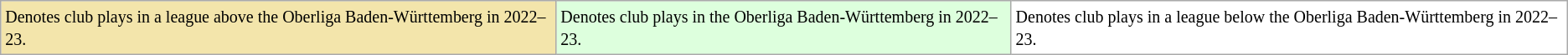<table class="wikitable" align="center">
<tr>
<td style="background:#F3E5AB"><small>Denotes club plays in a league above the Oberliga Baden-Württemberg in 2022–23.</small></td>
<td style="background:#ddffdd"><small>Denotes club plays in the Oberliga Baden-Württemberg in 2022–23.</small></td>
<td style="background:#FFFFFF"><small>Denotes club plays in a league below the Oberliga Baden-Württemberg in 2022–23.</small></td>
</tr>
</table>
